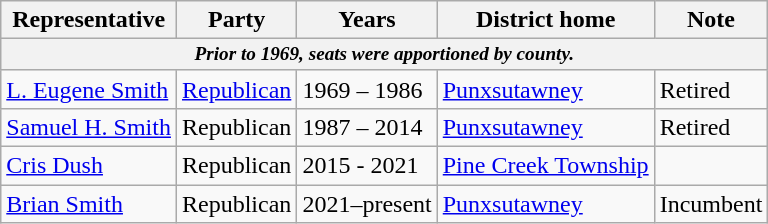<table class=wikitable>
<tr valign=bottom>
<th>Representative</th>
<th>Party</th>
<th>Years</th>
<th>District home</th>
<th>Note</th>
</tr>
<tr>
<th colspan=5 style="font-size: 80%;"><em>Prior to 1969, seats were apportioned by county.</em></th>
</tr>
<tr>
<td><a href='#'>L. Eugene Smith</a></td>
<td><a href='#'>Republican</a></td>
<td>1969 – 1986</td>
<td><a href='#'>Punxsutawney</a></td>
<td>Retired</td>
</tr>
<tr>
<td><a href='#'>Samuel H. Smith</a></td>
<td>Republican</td>
<td>1987 – 2014</td>
<td><a href='#'>Punxsutawney</a></td>
<td>Retired</td>
</tr>
<tr>
<td><a href='#'>Cris Dush</a></td>
<td>Republican</td>
<td>2015 - 2021</td>
<td><a href='#'>Pine Creek Township</a></td>
<td></td>
</tr>
<tr>
<td><a href='#'>Brian Smith</a></td>
<td>Republican</td>
<td>2021–present</td>
<td><a href='#'>Punxsutawney</a></td>
<td>Incumbent</td>
</tr>
</table>
